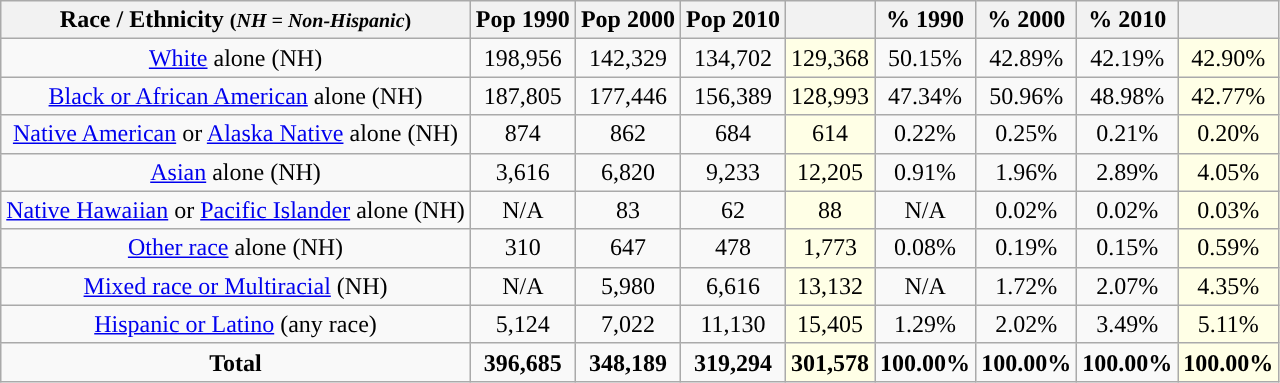<table class="wikitable" style="text-align:center;">
<tr>
<th>Race / Ethnicity <small>(<em>NH = Non-Hispanic</em>)</small></th>
<th>Pop 1990</th>
<th>Pop 2000</th>
<th>Pop 2010</th>
<th></th>
<th>% 1990</th>
<th>% 2000</th>
<th>% 2010</th>
<th></th>
</tr>
<tr>
<td><a href='#'>White</a> alone (NH)</td>
<td>198,956</td>
<td>142,329</td>
<td>134,702</td>
<td style='background: #ffffe6;'>129,368</td>
<td>50.15%</td>
<td>42.89%</td>
<td>42.19%</td>
<td style='background: #ffffe6;'>42.90%</td>
</tr>
<tr>
<td><a href='#'>Black or African American</a> alone (NH)</td>
<td>187,805</td>
<td>177,446</td>
<td>156,389</td>
<td style='background: #ffffe6;'>128,993</td>
<td>47.34%</td>
<td>50.96%</td>
<td>48.98%</td>
<td style='background: #ffffe6;'>42.77%</td>
</tr>
<tr>
<td><a href='#'>Native American</a> or <a href='#'>Alaska Native</a> alone (NH)</td>
<td>874</td>
<td>862</td>
<td>684</td>
<td style='background: #ffffe6;'>614</td>
<td>0.22%</td>
<td>0.25%</td>
<td>0.21%</td>
<td style='background: #ffffe6;'>0.20%</td>
</tr>
<tr>
<td><a href='#'>Asian</a> alone (NH)</td>
<td>3,616</td>
<td>6,820</td>
<td>9,233</td>
<td style='background: #ffffe6;'>12,205</td>
<td>0.91%</td>
<td>1.96%</td>
<td>2.89%</td>
<td style='background: #ffffe6;'>4.05%</td>
</tr>
<tr>
<td><a href='#'>Native Hawaiian</a> or <a href='#'>Pacific Islander</a> alone (NH)</td>
<td>N/A</td>
<td>83</td>
<td>62</td>
<td style='background: #ffffe6;'>88</td>
<td>N/A</td>
<td>0.02%</td>
<td>0.02%</td>
<td style='background: #ffffe6;'>0.03%</td>
</tr>
<tr>
<td><a href='#'>Other race</a> alone (NH)</td>
<td>310</td>
<td>647</td>
<td>478</td>
<td style='background: #ffffe6;'>1,773</td>
<td>0.08%</td>
<td>0.19%</td>
<td>0.15%</td>
<td style='background: #ffffe6;'>0.59%</td>
</tr>
<tr>
<td><a href='#'>Mixed race or Multiracial</a> (NH)</td>
<td>N/A</td>
<td>5,980</td>
<td>6,616</td>
<td style='background: #ffffe6;'>13,132</td>
<td>N/A</td>
<td>1.72%</td>
<td>2.07%</td>
<td style='background: #ffffe6;'>4.35%</td>
</tr>
<tr>
<td><a href='#'>Hispanic or Latino</a> (any race)</td>
<td>5,124</td>
<td>7,022</td>
<td>11,130</td>
<td style='background: #ffffe6;'>15,405</td>
<td>1.29%</td>
<td>2.02%</td>
<td>3.49%</td>
<td style='background: #ffffe6;'>5.11%</td>
</tr>
<tr>
<td><strong>Total</strong></td>
<td><strong>396,685</strong></td>
<td><strong>348,189</strong></td>
<td><strong>319,294</strong></td>
<td style='background: #ffffe6;'><strong>301,578</strong></td>
<td><strong>100.00%</strong></td>
<td><strong>100.00%</strong></td>
<td><strong>100.00%</strong></td>
<td style='background: #ffffe6;'><strong>100.00%</strong></td>
</tr>
</table>
